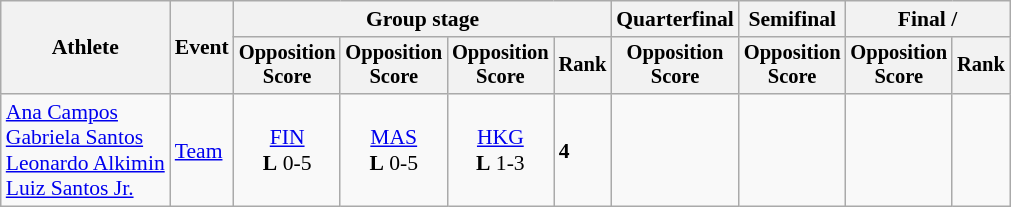<table class="wikitable" style="font-size:90%">
<tr>
<th rowspan=2>Athlete</th>
<th rowspan=2>Event</th>
<th colspan=4>Group stage</th>
<th>Quarterfinal</th>
<th>Semifinal</th>
<th colspan=2>Final / </th>
</tr>
<tr style="font-size:95%">
<th>Opposition<br>Score</th>
<th>Opposition<br>Score</th>
<th>Opposition<br>Score</th>
<th>Rank</th>
<th>Opposition<br>Score</th>
<th>Opposition<br>Score</th>
<th>Opposition<br>Score</th>
<th>Rank</th>
</tr>
<tr>
<td><a href='#'>Ana Campos</a><br><a href='#'>Gabriela Santos</a><br><a href='#'>Leonardo Alkimin</a><br><a href='#'>Luiz Santos Jr.</a></td>
<td><a href='#'>Team</a></td>
<td align=center> <a href='#'>FIN</a><br><strong>L</strong> 0-5</td>
<td align=center> <a href='#'>MAS</a><br><strong>L</strong> 0-5</td>
<td align=center> <a href='#'>HKG</a><br><strong>L</strong> 1-3</td>
<td><strong>4</strong></td>
<td></td>
<td></td>
<td></td>
<td></td>
</tr>
</table>
